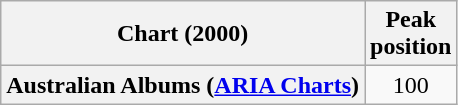<table class="wikitable sortable plainrowheaders" style="text-align:center">
<tr>
<th scope="col">Chart (2000)</th>
<th scope="col">Peak<br>position</th>
</tr>
<tr>
<th scope="row">Australian Albums (<a href='#'>ARIA Charts</a>)</th>
<td>100</td>
</tr>
</table>
